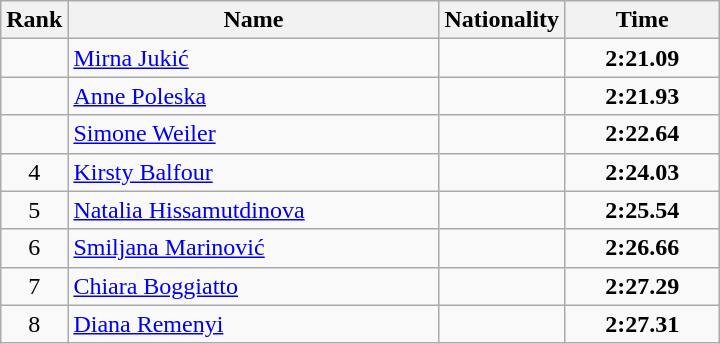<table class="wikitable">
<tr>
<th>Rank</th>
<th style="width: 15em">Name</th>
<th>Nationality</th>
<th style="width: 6em">Time</th>
</tr>
<tr>
<td align="center"></td>
<td><a href='#'>Mirna Jukić</a></td>
<td></td>
<td align="center"><strong>2:21.09</strong></td>
</tr>
<tr>
<td align="center"></td>
<td><a href='#'>Anne Poleska</a></td>
<td></td>
<td align="center"><strong>2:21.93</strong></td>
</tr>
<tr>
<td align="center"></td>
<td><a href='#'>Simone Weiler</a></td>
<td></td>
<td align="center"><strong>2:22.64</strong></td>
</tr>
<tr>
<td align="center">4</td>
<td><a href='#'>Kirsty Balfour</a></td>
<td></td>
<td align="center"><strong>2:24.03</strong></td>
</tr>
<tr>
<td align="center">5</td>
<td><a href='#'>Natalia Hissamutdinova</a></td>
<td></td>
<td align="center"><strong>2:25.54</strong></td>
</tr>
<tr>
<td align="center">6</td>
<td><a href='#'>Smiljana Marinović</a></td>
<td></td>
<td align="center"><strong>2:26.66</strong></td>
</tr>
<tr>
<td align="center">7</td>
<td><a href='#'>Chiara Boggiatto</a></td>
<td></td>
<td align="center"><strong>2:27.29</strong></td>
</tr>
<tr>
<td align="center">8</td>
<td><a href='#'>Diana Remenyi</a></td>
<td></td>
<td align="center"><strong>2:27.31</strong></td>
</tr>
</table>
